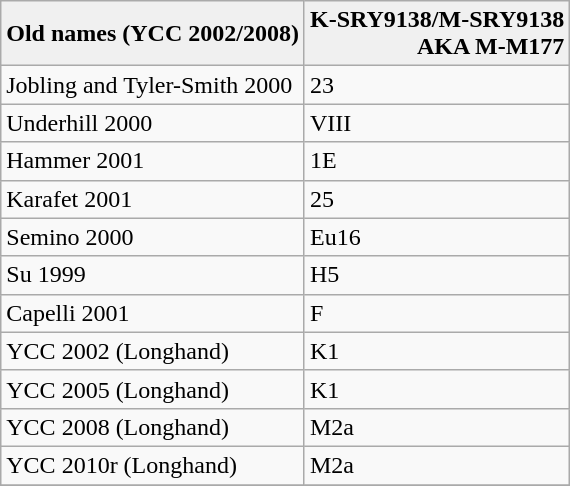<table class="wikitable">
<tr>
<td align="right" style="background:#f0f0f0;"><strong>Old names (YCC 2002/2008)</strong></td>
<td align="right" style="background:#f0f0f0;"><strong>K-SRY9138/M-SRY9138<br>AKA M-M177</strong></td>
</tr>
<tr>
<td>Jobling and Tyler-Smith 2000</td>
<td>23</td>
</tr>
<tr>
<td>Underhill 2000</td>
<td>VIII</td>
</tr>
<tr>
<td>Hammer 2001</td>
<td>1E</td>
</tr>
<tr>
<td>Karafet 2001</td>
<td>25</td>
</tr>
<tr>
<td>Semino 2000</td>
<td>Eu16</td>
</tr>
<tr>
<td>Su 1999</td>
<td>H5</td>
</tr>
<tr>
<td>Capelli 2001</td>
<td>F</td>
</tr>
<tr>
<td>YCC 2002 (Longhand)</td>
<td>K1</td>
</tr>
<tr>
<td>YCC 2005 (Longhand)</td>
<td>K1</td>
</tr>
<tr>
<td>YCC 2008 (Longhand)</td>
<td>M2a</td>
</tr>
<tr>
<td>YCC 2010r (Longhand)</td>
<td>M2a</td>
</tr>
<tr>
</tr>
</table>
